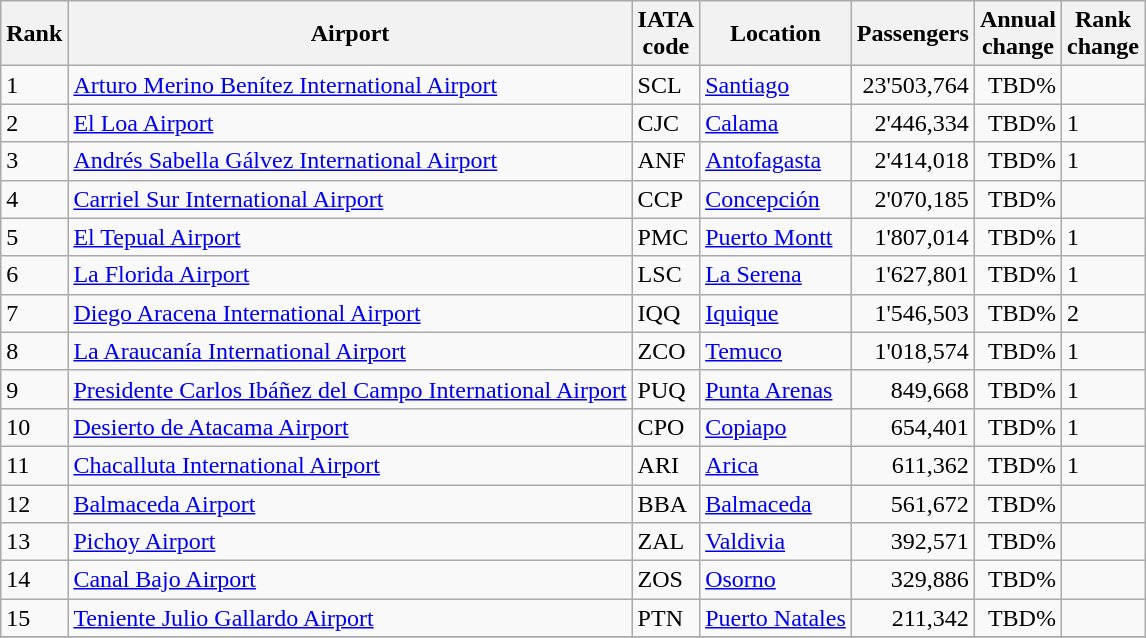<table class="wikitable sortable">
<tr>
<th>Rank</th>
<th>Airport</th>
<th>IATA<br>code</th>
<th>Location</th>
<th>Passengers</th>
<th data-sort-type="number">Annual<br>change</th>
<th>Rank<br>change</th>
</tr>
<tr>
<td>1</td>
<td><a href='#'>Arturo Merino Benítez International Airport</a></td>
<td>SCL</td>
<td><a href='#'>Santiago</a></td>
<td align="right">23'503,764</td>
<td align="right">TBD% </td>
<td></td>
</tr>
<tr>
<td>2</td>
<td><a href='#'>El Loa Airport</a></td>
<td>CJC</td>
<td><a href='#'>Calama</a></td>
<td align="right">2'446,334</td>
<td align="right">TBD% </td>
<td>1</td>
</tr>
<tr>
<td>3</td>
<td><a href='#'>Andrés Sabella Gálvez International Airport</a></td>
<td>ANF</td>
<td><a href='#'>Antofagasta</a></td>
<td align="right">2'414,018</td>
<td align="right">TBD% </td>
<td>1</td>
</tr>
<tr>
<td>4</td>
<td><a href='#'>Carriel Sur International Airport</a></td>
<td>CCP</td>
<td><a href='#'>Concepción</a></td>
<td align="right">2'070,185</td>
<td align="right">TBD% </td>
<td></td>
</tr>
<tr>
<td>5</td>
<td><a href='#'>El Tepual Airport</a></td>
<td>PMC</td>
<td><a href='#'>Puerto Montt</a></td>
<td align="right">1'807,014</td>
<td align="right">TBD% </td>
<td>1</td>
</tr>
<tr>
<td>6</td>
<td><a href='#'>La Florida Airport</a></td>
<td>LSC</td>
<td><a href='#'>La Serena</a></td>
<td align="right">1'627,801</td>
<td align="right">TBD% </td>
<td>1</td>
</tr>
<tr>
<td>7</td>
<td><a href='#'>Diego Aracena International Airport</a></td>
<td>IQQ</td>
<td><a href='#'>Iquique</a></td>
<td align="right">1'546,503</td>
<td align="right">TBD% </td>
<td>2</td>
</tr>
<tr>
<td>8</td>
<td><a href='#'>La Araucanía International Airport</a></td>
<td>ZCO</td>
<td><a href='#'>Temuco</a></td>
<td align="right">1'018,574</td>
<td align="right">TBD% </td>
<td>1</td>
</tr>
<tr>
<td>9</td>
<td><a href='#'>Presidente Carlos Ibáñez del Campo International Airport</a></td>
<td>PUQ</td>
<td><a href='#'>Punta Arenas</a></td>
<td align="right">849,668</td>
<td align="right">TBD% </td>
<td>1</td>
</tr>
<tr>
<td>10</td>
<td><a href='#'>Desierto de Atacama Airport</a></td>
<td>CPO</td>
<td><a href='#'>Copiapo</a></td>
<td align="right">654,401</td>
<td align="right">TBD% </td>
<td>1</td>
</tr>
<tr>
<td>11</td>
<td><a href='#'>Chacalluta International Airport</a></td>
<td>ARI</td>
<td><a href='#'>Arica</a></td>
<td align="right">611,362</td>
<td align="right">TBD% </td>
<td>1</td>
</tr>
<tr>
<td>12</td>
<td><a href='#'>Balmaceda Airport</a></td>
<td>BBA</td>
<td><a href='#'>Balmaceda</a></td>
<td align="right">561,672</td>
<td align="right">TBD% </td>
<td></td>
</tr>
<tr>
<td>13</td>
<td><a href='#'>Pichoy Airport</a></td>
<td>ZAL</td>
<td><a href='#'>Valdivia</a></td>
<td align="right">392,571</td>
<td align="right">TBD% </td>
<td></td>
</tr>
<tr>
<td>14</td>
<td><a href='#'>Canal Bajo Airport</a></td>
<td>ZOS</td>
<td><a href='#'>Osorno</a></td>
<td align="right">329,886</td>
<td align="right">TBD% </td>
<td></td>
</tr>
<tr>
<td>15</td>
<td><a href='#'>Teniente Julio Gallardo Airport</a></td>
<td>PTN</td>
<td><a href='#'>Puerto Natales</a></td>
<td align="right">211,342</td>
<td align="right">TBD% </td>
<td></td>
</tr>
<tr>
</tr>
</table>
